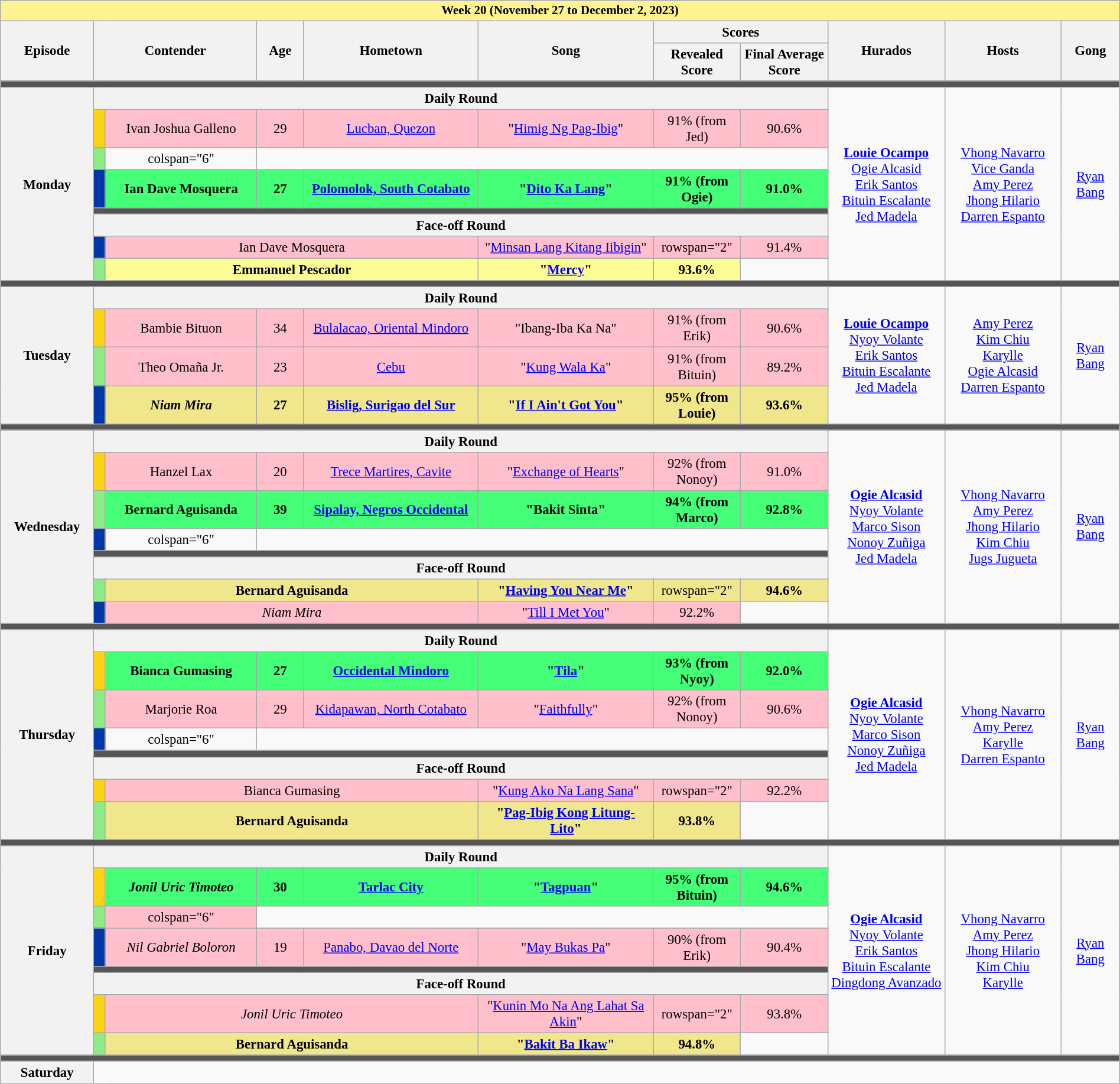<table class="wikitable mw-collapsible mw-collapsed" style="width:100%; text-align:center; font-size:95%;">
<tr>
<th colspan="11" style="background-color:#fff291;font-size:14px">Week 20 (November 27 to December 2, 2023)</th>
</tr>
<tr>
<th rowspan="2" width="8%">Episode</th>
<th colspan="2" rowspan="2" width="14%">Contender</th>
<th rowspan="2" width="04%">Age</th>
<th rowspan="2" width="15%">Hometown</th>
<th rowspan="2" width="15%">Song</th>
<th colspan="2">Scores</th>
<th rowspan="2" width="10%">Hurados</th>
<th rowspan="2" width="10%">Hosts</th>
<th rowspan="2" width="05%">Gong</th>
</tr>
<tr>
<th width="7.5%">Revealed Score</th>
<th width="7.5%">Final Average Score</th>
</tr>
<tr>
<td colspan="11" style="background:#555;"></td>
</tr>
<tr>
<th rowspan="8">Monday<br></th>
<th colspan="7">Daily Round</th>
<td rowspan="8"><strong><a href='#'>Louie Ocampo</a></strong><br><a href='#'>Ogie Alcasid</a><br><a href='#'>Erik Santos</a><br><a href='#'>Bituin Escalante</a><br><a href='#'>Jed Madela</a></td>
<td rowspan="8"><a href='#'>Vhong Navarro</a><br><a href='#'>Vice Ganda</a><br><a href='#'>Amy Perez</a><br><a href='#'>Jhong Hilario</a><br><a href='#'>Darren Espanto</a></td>
<td rowspan="8"><a href='#'>Ryan Bang</a></td>
</tr>
<tr style="background:pink" |>
<td style="background:#FCD116" width="01%"></td>
<td>Ivan Joshua Galleno</td>
<td>29</td>
<td><a href='#'>Lucban, Quezon</a></td>
<td>"<a href='#'>Himig Ng Pag-Ibig</a>"</td>
<td>91% (from Jed)</td>
<td>90.6%</td>
</tr>
<tr>
<td style="background:#8deb87"></td>
<td>colspan="6" </td>
</tr>
<tr style="background:#44ff77" |>
<td style="background:#0038A8"></td>
<td><strong>Ian Dave Mosquera</strong></td>
<td><strong>27</strong></td>
<td><strong><a href='#'>Polomolok, South Cotabato</a></strong></td>
<td><strong>"<a href='#'>Dito Ka Lang</a>"</strong></td>
<td><strong>91% (from Ogie)</strong></td>
<td><strong>91.0%</strong></td>
</tr>
<tr>
<td colspan="7" style="background:#555;"></td>
</tr>
<tr>
<th colspan="7">Face-off Round</th>
</tr>
<tr style="background:pink" |>
<td style="background:#0038A8"></td>
<td colspan="3">Ian Dave Mosquera</td>
<td>"<a href='#'>Minsan Lang Kitang Iibigin</a>"</td>
<td>rowspan="2" </td>
<td>91.4%</td>
</tr>
<tr style="background:#FDFD96" |>
<td style="background:#8deb87"></td>
<td colspan="3"><strong>Emmanuel Pescador</strong></td>
<td><strong>"<a href='#'>Mercy</a>"</strong></td>
<td><strong>93.6%</strong></td>
</tr>
<tr>
<td colspan="11" style="background:#555;"></td>
</tr>
<tr>
<th rowspan="4">Tuesday<br></th>
<th colspan="7">Daily Round</th>
<td rowspan="4"><strong><a href='#'>Louie Ocampo</a></strong><br><a href='#'>Nyoy Volante</a><br><a href='#'>Erik Santos</a><br><a href='#'>Bituin Escalante</a><br><a href='#'>Jed Madela</a></td>
<td rowspan="4"><a href='#'>Amy Perez</a><br><a href='#'>Kim Chiu</a><br><a href='#'>Karylle</a><br><a href='#'>Ogie Alcasid</a><br><a href='#'>Darren Espanto</a></td>
<td rowspan="4"><a href='#'>Ryan Bang</a></td>
</tr>
<tr style="background:pink" |>
<td style="background:#FCD116"></td>
<td>Bambie Bituon</td>
<td>34</td>
<td><a href='#'>Bulalacao, Oriental Mindoro</a></td>
<td>"Ibang-Iba Ka Na"</td>
<td>91% (from Erik)</td>
<td>90.6%</td>
</tr>
<tr style="background:pink" |>
<td style="background:#8deb87"></td>
<td>Theo Omaña Jr.</td>
<td>23</td>
<td><a href='#'>Cebu</a></td>
<td>"<a href='#'>Kung Wala Ka</a>"</td>
<td>91% (from Bituin)</td>
<td>89.2%</td>
</tr>
<tr style="background:khaki" |>
<td style="background:#0038A8"></td>
<td><strong><em>Niam Mira</em></strong></td>
<td><strong>27</strong></td>
<td><strong><a href='#'>Bislig, Surigao del Sur</a></strong></td>
<td><strong>"<a href='#'>If I Ain't Got You</a>"</strong></td>
<td><strong>95% (from Louie)</strong></td>
<td><strong>93.6%</strong></td>
</tr>
<tr>
<td colspan="11" style="background:#555;"></td>
</tr>
<tr>
<th rowspan="8">Wednesday<br></th>
<th colspan="7">Daily Round</th>
<td rowspan="8"><strong><a href='#'>Ogie Alcasid</a></strong><br><a href='#'>Nyoy Volante</a><br><a href='#'>Marco Sison</a><br><a href='#'>Nonoy Zuñiga</a><br><a href='#'>Jed Madela</a></td>
<td rowspan="8"><a href='#'>Vhong Navarro</a><br><a href='#'>Amy Perez</a><br><a href='#'>Jhong Hilario</a><br><a href='#'>Kim Chiu</a><br><a href='#'>Jugs Jugueta</a></td>
<td rowspan="8"><a href='#'>Ryan Bang</a></td>
</tr>
<tr style="background:pink" |>
<td style="background:#FCD116"></td>
<td>Hanzel Lax</td>
<td>20</td>
<td><a href='#'>Trece Martires, Cavite</a></td>
<td>"<a href='#'>Exchange of Hearts</a>"</td>
<td>92% (from Nonoy)</td>
<td>91.0%</td>
</tr>
<tr style="background:#44ff77" |>
<td style="background:#8deb87"></td>
<td><strong>Bernard Aguisanda</strong></td>
<td><strong>39</strong></td>
<td><strong><a href='#'>Sipalay, Negros Occidental</a></strong></td>
<td><strong>"Bakit Sinta"</strong></td>
<td><strong>94% (from Marco)</strong></td>
<td><strong>92.8%</strong></td>
</tr>
<tr>
<td style="background:#0038A8"></td>
<td>colspan="6" </td>
</tr>
<tr>
<td colspan="7" style="background:#555;"></td>
</tr>
<tr>
<th colspan="7">Face-off Round</th>
</tr>
<tr style="background:khaki" |>
<td style="background:#8deb87"></td>
<td colspan="3"><strong>Bernard Aguisanda</strong></td>
<td><strong>"<a href='#'>Having You Near Me</a>"</strong></td>
<td>rowspan="2" </td>
<td><strong>94.6%</strong></td>
</tr>
<tr style="background:pink" |>
<td style="background:#0038A8"></td>
<td colspan="3"><em>Niam Mira</em></td>
<td>"<a href='#'>Till I Met You</a>"</td>
<td>92.2%</td>
</tr>
<tr>
<td colspan="11" style="background:#555;"></td>
</tr>
<tr>
<th rowspan="8">Thursday<br></th>
<th colspan="7">Daily Round</th>
<td rowspan="8"><strong><a href='#'>Ogie Alcasid</a></strong><br><a href='#'>Nyoy Volante</a><br><a href='#'>Marco Sison</a><br><a href='#'>Nonoy Zuñiga</a><br><a href='#'>Jed Madela</a></td>
<td rowspan="8"><a href='#'>Vhong Navarro</a><br><a href='#'>Amy Perez</a><br><a href='#'>Karylle</a><br><a href='#'>Darren Espanto</a></td>
<td rowspan="8"><a href='#'>Ryan Bang</a></td>
</tr>
<tr style="background:#44ff77" |>
<td style="background:#FCD116"></td>
<td><strong>Bianca Gumasing</strong></td>
<td><strong>27</strong></td>
<td><strong><a href='#'>Occidental Mindoro</a></strong></td>
<td><strong>"<a href='#'>Tila</a>"</strong></td>
<td><strong>93% (from Nyoy)</strong></td>
<td><strong>92.0%</strong></td>
</tr>
<tr style="background:pink" |>
<td style="background:#8deb87"></td>
<td>Marjorie Roa</td>
<td>29</td>
<td><a href='#'>Kidapawan, North Cotabato</a></td>
<td>"<a href='#'>Faithfully</a>"</td>
<td>92% (from Nonoy)</td>
<td>90.6%</td>
</tr>
<tr>
<td style="background:#0038A8"></td>
<td>colspan="6" </td>
</tr>
<tr>
<td colspan="7" style="background:#555;"></td>
</tr>
<tr>
<th colspan="7">Face-off Round</th>
</tr>
<tr style="background:pink" |>
<td style="background:#FCD116"></td>
<td colspan="3">Bianca Gumasing</td>
<td>"<a href='#'>Kung Ako Na Lang Sana</a>"</td>
<td>rowspan="2" </td>
<td>92.2%</td>
</tr>
<tr style="background:khaki" |>
<td style="background:#8deb87"></td>
<td colspan="3"><strong>Bernard Aguisanda</strong></td>
<td><strong>"<a href='#'>Pag-Ibig Kong Litung-Lito</a>"</strong></td>
<td><strong>93.8%</strong></td>
</tr>
<tr>
<td colspan="11" style="background:#555;"></td>
</tr>
<tr>
<th rowspan="8">Friday<br></th>
<th colspan="7">Daily Round</th>
<td rowspan="8"><strong><a href='#'>Ogie Alcasid</a></strong><br><a href='#'>Nyoy Volante</a><br><a href='#'>Erik Santos</a><br><a href='#'>Bituin Escalante</a><br><a href='#'>Dingdong Avanzado</a></td>
<td rowspan="8"><a href='#'>Vhong Navarro</a><br><a href='#'>Amy Perez</a><br><a href='#'>Jhong Hilario</a><br><a href='#'>Kim Chiu</a><br><a href='#'>Karylle</a></td>
<td rowspan="8"><a href='#'>Ryan Bang</a></td>
</tr>
<tr style="background:#44ff77" |>
<td style="background:#FCD116"></td>
<td><strong><em>Jonil Uric Timoteo</em></strong></td>
<td><strong>30</strong></td>
<td><strong><a href='#'>Tarlac City</a></strong></td>
<td><strong>"<a href='#'>Tagpuan</a>"</strong></td>
<td><strong>95% (from Bituin)</strong></td>
<td><strong>94.6%</strong></td>
</tr>
<tr style="background:pink" |>
<td style="background:#8deb87"></td>
<td>colspan="6" </td>
</tr>
<tr style="background:pink" |>
<td style="background:#0038A8"></td>
<td><em>Nil Gabriel Boloron</em></td>
<td>19</td>
<td><a href='#'>Panabo, Davao del Norte</a></td>
<td>"<a href='#'>May Bukas Pa</a>"</td>
<td>90% (from Erik)</td>
<td>90.4%</td>
</tr>
<tr>
<td colspan="7" style="background:#555;"></td>
</tr>
<tr>
<th colspan="7">Face-off Round</th>
</tr>
<tr style="background:pink" |>
<td style="background:#FCD116"></td>
<td colspan="3"><em>Jonil Uric Timoteo</em></td>
<td>"<a href='#'>Kunin Mo Na Ang Lahat Sa Akin</a>"</td>
<td>rowspan="2" </td>
<td>93.8%</td>
</tr>
<tr style="background:khaki" |>
<td style="background:#8deb87"></td>
<td colspan="3"><strong>Bernard Aguisanda</strong></td>
<td><strong>"<a href='#'>Bakit Ba Ikaw</a>"</strong></td>
<td><strong>94.8%</strong></td>
</tr>
<tr>
<td colspan="11" style="background:#555;"></td>
</tr>
<tr>
<th rowspan="1">Saturday <br></th>
<td colspan="10"></td>
</tr>
</table>
